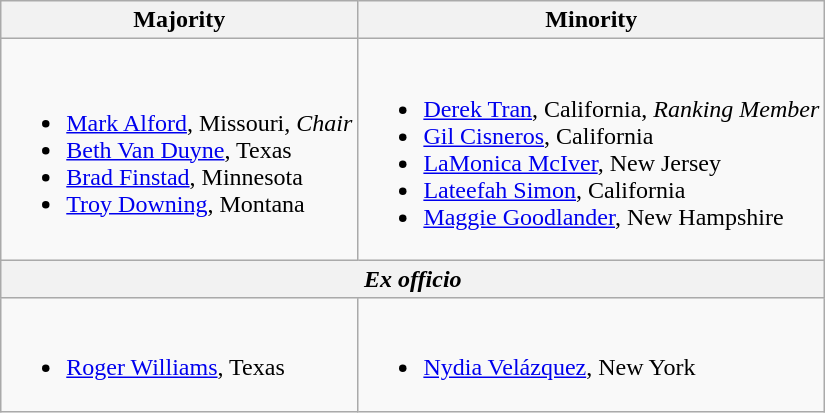<table class=wikitable>
<tr>
<th>Majority</th>
<th>Minority</th>
</tr>
<tr>
<td><br><ul><li><a href='#'>Mark Alford</a>, Missouri, <em>Chair</em></li><li><a href='#'>Beth Van Duyne</a>, Texas</li><li><a href='#'>Brad Finstad</a>, Minnesota</li><li><a href='#'>Troy Downing</a>, Montana</li></ul></td>
<td><br><ul><li><a href='#'>Derek Tran</a>, California, <em>Ranking Member</em></li><li><a href='#'>Gil Cisneros</a>, California</li><li><a href='#'>LaMonica McIver</a>, New Jersey</li><li><a href='#'>Lateefah Simon</a>, California</li><li><a href='#'>Maggie Goodlander</a>, New Hampshire</li></ul></td>
</tr>
<tr>
<th colspan=2><em>Ex officio</em></th>
</tr>
<tr>
<td><br><ul><li><a href='#'>Roger Williams</a>, Texas</li></ul></td>
<td><br><ul><li><a href='#'>Nydia Velázquez</a>, New York</li></ul></td>
</tr>
</table>
